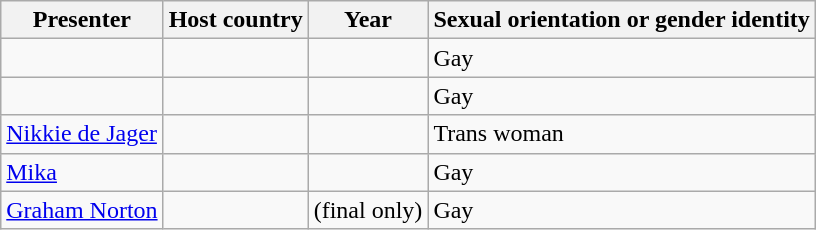<table class="sortable wikitable plainrowheaders">
<tr>
<th scope="col">Presenter</th>
<th scope="col">Host country</th>
<th scope="col">Year</th>
<th scope="col">Sexual orientation or gender identity</th>
</tr>
<tr>
<td></td>
<td></td>
<td></td>
<td>Gay</td>
</tr>
<tr>
<td></td>
<td></td>
<td></td>
<td>Gay</td>
</tr>
<tr>
<td><a href='#'>Nikkie de Jager</a></td>
<td></td>
<td></td>
<td>Trans woman</td>
</tr>
<tr>
<td><a href='#'>Mika</a></td>
<td></td>
<td></td>
<td>Gay</td>
</tr>
<tr>
<td><a href='#'>Graham Norton</a></td>
<td></td>
<td> (final only)</td>
<td>Gay</td>
</tr>
</table>
